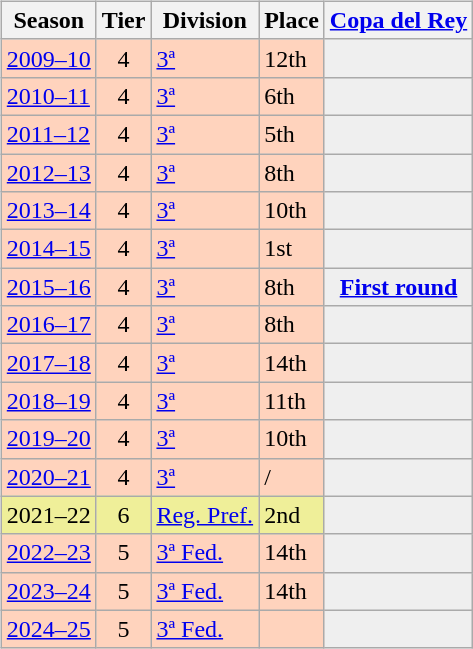<table>
<tr>
<td valign="top" width=0%><br><table class="wikitable">
<tr style="background:#f0f6fa;">
<th>Season</th>
<th>Tier</th>
<th>Division</th>
<th>Place</th>
<th><a href='#'>Copa del Rey</a></th>
</tr>
<tr>
<td style="background:#FFD3BD;"><a href='#'>2009–10</a></td>
<td style="background:#FFD3BD;" align="center">4</td>
<td style="background:#FFD3BD;"><a href='#'>3ª</a></td>
<td style="background:#FFD3BD;">12th</td>
<td style="background:#efefef;"></td>
</tr>
<tr>
<td style="background:#FFD3BD;"><a href='#'>2010–11</a></td>
<td style="background:#FFD3BD;" align="center">4</td>
<td style="background:#FFD3BD;"><a href='#'>3ª</a></td>
<td style="background:#FFD3BD;">6th</td>
<td style="background:#efefef;"></td>
</tr>
<tr>
<td style="background:#FFD3BD;"><a href='#'>2011–12</a></td>
<td style="background:#FFD3BD;" align="center">4</td>
<td style="background:#FFD3BD;"><a href='#'>3ª</a></td>
<td style="background:#FFD3BD;">5th</td>
<td style="background:#efefef;"></td>
</tr>
<tr>
<td style="background:#FFD3BD;"><a href='#'>2012–13</a></td>
<td style="background:#FFD3BD;" align="center">4</td>
<td style="background:#FFD3BD;"><a href='#'>3ª</a></td>
<td style="background:#FFD3BD;">8th</td>
<td style="background:#efefef;"></td>
</tr>
<tr>
<td style="background:#FFD3BD;"><a href='#'>2013–14</a></td>
<td style="background:#FFD3BD;" align="center">4</td>
<td style="background:#FFD3BD;"><a href='#'>3ª</a></td>
<td style="background:#FFD3BD;">10th</td>
<td style="background:#efefef;"></td>
</tr>
<tr>
<td style="background:#FFD3BD;"><a href='#'>2014–15</a></td>
<td style="background:#FFD3BD;" align="center">4</td>
<td style="background:#FFD3BD;"><a href='#'>3ª</a></td>
<td style="background:#FFD3BD;">1st</td>
<td style="background:#efefef;"></td>
</tr>
<tr>
<td style="background:#FFD3BD;"><a href='#'>2015–16</a></td>
<td style="background:#FFD3BD;" align="center">4</td>
<td style="background:#FFD3BD;"><a href='#'>3ª</a></td>
<td style="background:#FFD3BD;">8th</td>
<th style="background:#efefef;"><a href='#'>First round</a></th>
</tr>
<tr>
<td style="background:#FFD3BD;"><a href='#'>2016–17</a></td>
<td style="background:#FFD3BD;" align="center">4</td>
<td style="background:#FFD3BD;"><a href='#'>3ª</a></td>
<td style="background:#FFD3BD;">8th</td>
<td style="background:#efefef;"></td>
</tr>
<tr>
<td style="background:#FFD3BD;"><a href='#'>2017–18</a></td>
<td style="background:#FFD3BD;" align="center">4</td>
<td style="background:#FFD3BD;"><a href='#'>3ª</a></td>
<td style="background:#FFD3BD;">14th</td>
<td style="background:#efefef;"></td>
</tr>
<tr>
<td style="background:#FFD3BD;"><a href='#'>2018–19</a></td>
<td style="background:#FFD3BD;" align="center">4</td>
<td style="background:#FFD3BD;"><a href='#'>3ª</a></td>
<td style="background:#FFD3BD;">11th</td>
<th style="background:#efefef;"></th>
</tr>
<tr>
<td style="background:#FFD3BD;"><a href='#'>2019–20</a></td>
<td style="background:#FFD3BD;" align="center">4</td>
<td style="background:#FFD3BD;"><a href='#'>3ª</a></td>
<td style="background:#FFD3BD;">10th</td>
<th style="background:#efefef;"></th>
</tr>
<tr>
<td style="background:#FFD3BD;"><a href='#'>2020–21</a></td>
<td style="background:#FFD3BD;" align="center">4</td>
<td style="background:#FFD3BD;"><a href='#'>3ª</a></td>
<td style="background:#FFD3BD;"> / </td>
<th style="background:#efefef;"></th>
</tr>
<tr>
<td style="background:#EFEF99;">2021–22</td>
<td style="background:#EFEF99;" align="center">6</td>
<td style="background:#EFEF99;"><a href='#'>Reg. Pref.</a></td>
<td style="background:#EFEF99;">2nd</td>
<th style="background:#efefef;"></th>
</tr>
<tr>
<td style="background:#FFD3BD;"><a href='#'>2022–23</a></td>
<td style="background:#FFD3BD;" align="center">5</td>
<td style="background:#FFD3BD;"><a href='#'>3ª Fed.</a></td>
<td style="background:#FFD3BD;">14th</td>
<th style="background:#efefef;"></th>
</tr>
<tr>
<td style="background:#FFD3BD;"><a href='#'>2023–24</a></td>
<td style="background:#FFD3BD;" align="center">5</td>
<td style="background:#FFD3BD;"><a href='#'>3ª Fed.</a></td>
<td style="background:#FFD3BD;">14th</td>
<th style="background:#efefef;"></th>
</tr>
<tr>
<td style="background:#FFD3BD;"><a href='#'>2024–25</a></td>
<td style="background:#FFD3BD;" align="center">5</td>
<td style="background:#FFD3BD;"><a href='#'>3ª Fed.</a></td>
<td style="background:#FFD3BD;"></td>
<th style="background:#efefef;"></th>
</tr>
</table>
</td>
</tr>
</table>
